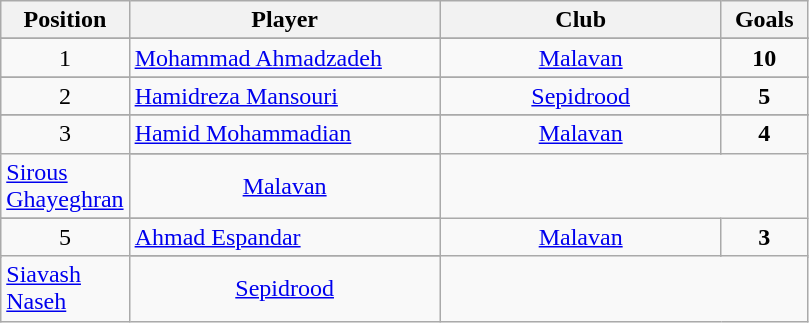<table class="wikitable">
<tr>
<th width=40>Position</th>
<th width=200>Player</th>
<th width=180>Club</th>
<th width=50>Goals</th>
</tr>
<tr>
</tr>
<tr align="left">
<td align="center">1</td>
<td> <a href='#'>Mohammad Ahmadzadeh</a></td>
<td align="center"><a href='#'>Malavan</a></td>
<td align="center"><strong>10</strong></td>
</tr>
<tr>
</tr>
<tr align="left">
<td align="center">2</td>
<td> <a href='#'>Hamidreza Mansouri</a></td>
<td align="center"><a href='#'>Sepidrood</a></td>
<td align="center"><strong>5</strong></td>
</tr>
<tr>
</tr>
<tr align="left">
<td rowspan=2 align="center">3</td>
<td> <a href='#'>Hamid Mohammadian</a></td>
<td align="center"><a href='#'>Malavan</a></td>
<td rowspan=2 align="center"><strong>4</strong></td>
</tr>
<tr>
</tr>
<tr align="left">
<td> <a href='#'>Sirous Ghayeghran</a></td>
<td align="center"><a href='#'>Malavan</a></td>
</tr>
<tr>
</tr>
<tr align="left">
<td rowspan=2 align="center">5</td>
<td> <a href='#'>Ahmad Espandar</a></td>
<td align="center"><a href='#'>Malavan</a></td>
<td rowspan=2 align="center"><strong>3</strong></td>
</tr>
<tr>
</tr>
<tr align="left">
<td> <a href='#'>Siavash Naseh</a></td>
<td align="center"><a href='#'>Sepidrood</a></td>
</tr>
</table>
